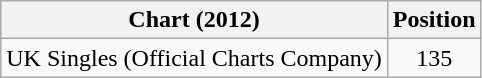<table class="wikitable plainrowheaders">
<tr>
<th scope="col">Chart (2012)</th>
<th scope="col">Position</th>
</tr>
<tr>
<td>UK Singles (Official Charts Company)</td>
<td style="text-align:center;">135</td>
</tr>
</table>
